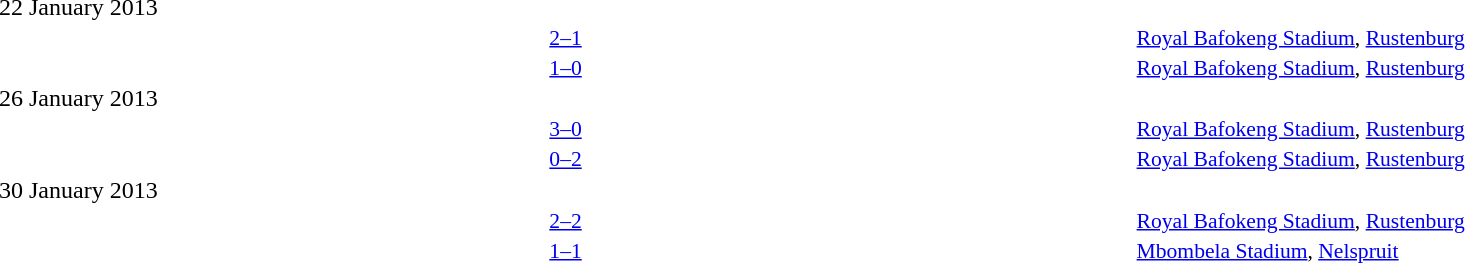<table style="width:100%" cellspacing="1">
<tr>
<th width=25%></th>
<th width=10%></th>
<th width=25%></th>
</tr>
<tr>
<td>22 January 2013</td>
</tr>
<tr style=font-size:90%>
<td align=right></td>
<td align=center><a href='#'>2–1</a></td>
<td></td>
<td><a href='#'>Royal Bafokeng Stadium</a>, <a href='#'>Rustenburg</a></td>
</tr>
<tr style=font-size:90%>
<td align=right></td>
<td align=center><a href='#'>1–0</a></td>
<td></td>
<td><a href='#'>Royal Bafokeng Stadium</a>, <a href='#'>Rustenburg</a></td>
</tr>
<tr>
<td>26 January 2013</td>
</tr>
<tr style=font-size:90%>
<td align=right></td>
<td align=center><a href='#'>3–0</a></td>
<td></td>
<td><a href='#'>Royal Bafokeng Stadium</a>, <a href='#'>Rustenburg</a></td>
</tr>
<tr style=font-size:90%>
<td align=right></td>
<td align=center><a href='#'>0–2</a></td>
<td></td>
<td><a href='#'>Royal Bafokeng Stadium</a>, <a href='#'>Rustenburg</a></td>
</tr>
<tr>
<td>30 January 2013</td>
</tr>
<tr style=font-size:90%>
<td align=right></td>
<td align=center><a href='#'>2–2</a></td>
<td></td>
<td><a href='#'>Royal Bafokeng Stadium</a>, <a href='#'>Rustenburg</a></td>
</tr>
<tr style=font-size:90%>
<td align=right></td>
<td align=center><a href='#'>1–1</a></td>
<td></td>
<td><a href='#'>Mbombela Stadium</a>, <a href='#'>Nelspruit</a></td>
</tr>
</table>
